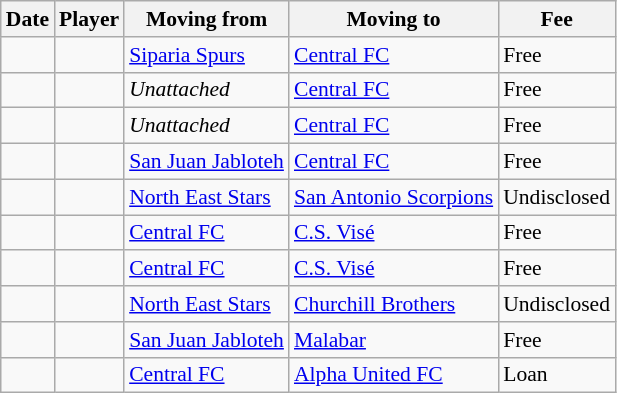<table class="wikitable sortable" style="font-size:90%;">
<tr>
<th>Date</th>
<th>Player</th>
<th>Moving from</th>
<th>Moving to</th>
<th>Fee</th>
</tr>
<tr>
<td><strong></strong></td>
<td></td>
<td><a href='#'>Siparia Spurs</a></td>
<td><a href='#'>Central FC</a></td>
<td>Free</td>
</tr>
<tr>
<td><strong></strong></td>
<td></td>
<td><em>Unattached</em></td>
<td><a href='#'>Central FC</a></td>
<td>Free</td>
</tr>
<tr>
<td><strong></strong></td>
<td></td>
<td><em>Unattached</em></td>
<td><a href='#'>Central FC</a></td>
<td>Free</td>
</tr>
<tr>
<td><strong></strong></td>
<td></td>
<td><a href='#'>San Juan Jabloteh</a></td>
<td><a href='#'>Central FC</a></td>
<td>Free</td>
</tr>
<tr>
<td><strong></strong></td>
<td></td>
<td><a href='#'>North East Stars</a></td>
<td> <a href='#'>San Antonio Scorpions</a></td>
<td>Undisclosed</td>
</tr>
<tr>
<td><strong></strong></td>
<td></td>
<td><a href='#'>Central FC</a></td>
<td> <a href='#'>C.S. Visé</a></td>
<td>Free</td>
</tr>
<tr>
<td><strong></strong></td>
<td></td>
<td><a href='#'>Central FC</a></td>
<td> <a href='#'>C.S. Visé</a></td>
<td>Free</td>
</tr>
<tr>
<td><strong></strong></td>
<td></td>
<td><a href='#'>North East Stars</a></td>
<td> <a href='#'>Churchill Brothers</a></td>
<td>Undisclosed</td>
</tr>
<tr>
<td><strong></strong></td>
<td></td>
<td><a href='#'>San Juan Jabloteh</a></td>
<td><a href='#'>Malabar</a></td>
<td>Free</td>
</tr>
<tr>
<td><strong></strong></td>
<td></td>
<td><a href='#'>Central FC</a></td>
<td> <a href='#'>Alpha United FC</a></td>
<td>Loan</td>
</tr>
</table>
